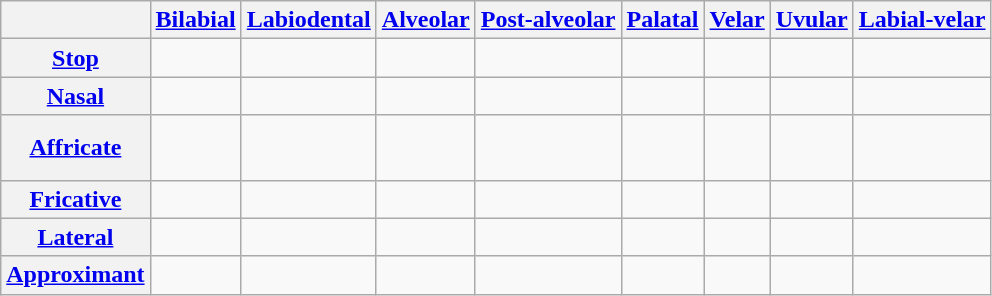<table class="wikitable" style="text-align: center;">
<tr>
<th></th>
<th><a href='#'>Bilabial</a></th>
<th><a href='#'>Labiodental</a></th>
<th><a href='#'>Alveolar</a></th>
<th><a href='#'>Post-alveolar</a></th>
<th><a href='#'>Palatal</a></th>
<th><a href='#'>Velar</a></th>
<th><a href='#'>Uvular</a></th>
<th><a href='#'>Labial-velar</a></th>
</tr>
<tr>
<th><a href='#'>Stop</a></th>
<td>  </td>
<td></td>
<td>  </td>
<td></td>
<td></td>
<td>  </td>
<td></td>
<td>  </td>
</tr>
<tr>
<th><a href='#'>Nasal</a></th>
<td></td>
<td></td>
<td></td>
<td></td>
<td><br></td>
<td></td>
<td></td>
<td></td>
</tr>
<tr>
<th><a href='#'>Affricate</a></th>
<td></td>
<td></td>
<td></td>
<td>  <br>  </td>
<td></td>
<td></td>
<td></td>
<td></td>
</tr>
<tr>
<th><a href='#'>Fricative</a></th>
<td></td>
<td>  </td>
<td>  </td>
<td></td>
<td></td>
<td></td>
<td><br></td>
<td></td>
</tr>
<tr>
<th><a href='#'>Lateral</a></th>
<td></td>
<td></td>
<td> </td>
<td></td>
<td></td>
<td></td>
<td></td>
<td></td>
</tr>
<tr>
<th><a href='#'>Approximant</a></th>
<td></td>
<td></td>
<td></td>
<td></td>
<td><br></td>
<td></td>
<td></td>
<td></td>
</tr>
</table>
